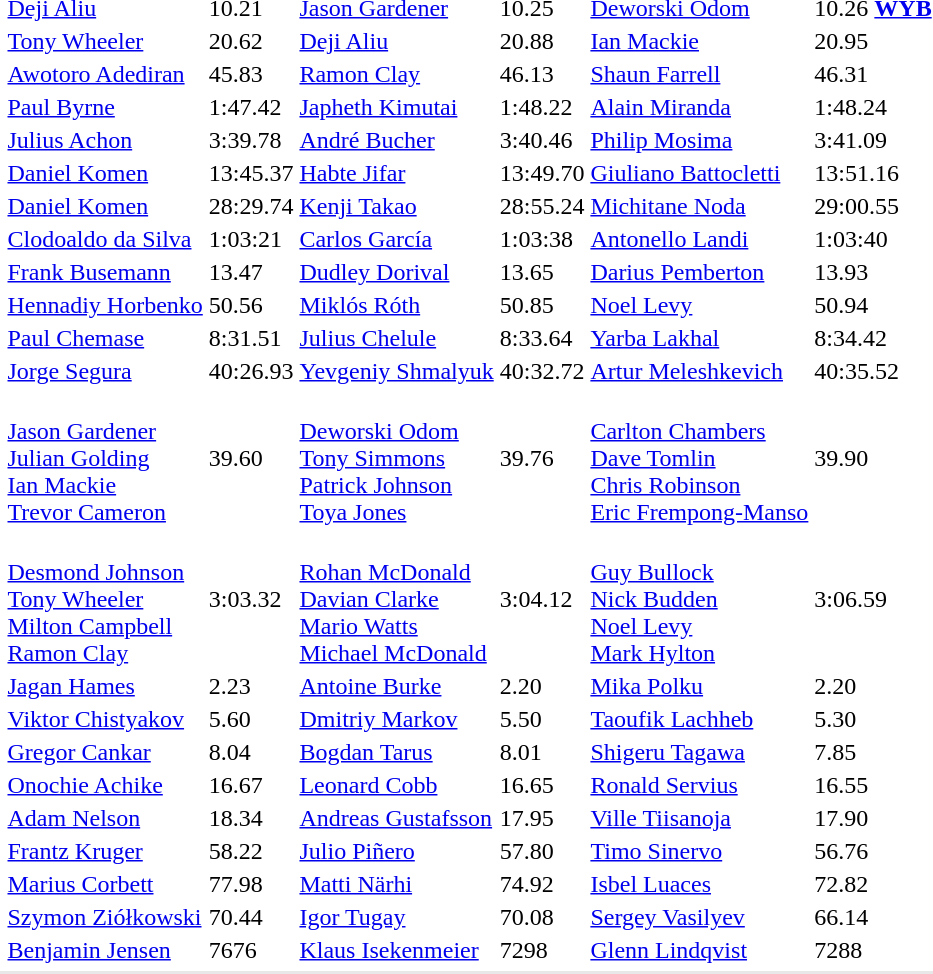<table>
<tr>
<td></td>
<td><a href='#'>Deji Aliu</a><br></td>
<td>10.21</td>
<td><a href='#'>Jason Gardener</a><br></td>
<td>10.25</td>
<td><a href='#'>Deworski Odom</a><br></td>
<td>10.26 <strong><a href='#'>WYB</a></strong></td>
</tr>
<tr>
<td></td>
<td><a href='#'>Tony Wheeler</a><br></td>
<td>20.62</td>
<td><a href='#'>Deji Aliu</a><br></td>
<td>20.88</td>
<td><a href='#'>Ian Mackie</a><br></td>
<td>20.95</td>
</tr>
<tr>
<td></td>
<td><a href='#'>Awotoro Adediran</a><br></td>
<td>45.83</td>
<td><a href='#'>Ramon Clay</a><br></td>
<td>46.13</td>
<td><a href='#'>Shaun Farrell</a><br></td>
<td>46.31</td>
</tr>
<tr>
<td></td>
<td><a href='#'>Paul Byrne</a><br></td>
<td>1:47.42</td>
<td><a href='#'>Japheth Kimutai</a><br></td>
<td>1:48.22</td>
<td><a href='#'>Alain Miranda</a><br></td>
<td>1:48.24</td>
</tr>
<tr>
<td></td>
<td><a href='#'>Julius Achon</a><br></td>
<td>3:39.78</td>
<td><a href='#'>André Bucher</a><br></td>
<td>3:40.46</td>
<td><a href='#'>Philip Mosima</a><br></td>
<td>3:41.09</td>
</tr>
<tr>
<td></td>
<td><a href='#'>Daniel Komen</a><br></td>
<td>13:45.37</td>
<td><a href='#'>Habte Jifar</a><br></td>
<td>13:49.70</td>
<td><a href='#'>Giuliano Battocletti</a><br></td>
<td>13:51.16</td>
</tr>
<tr>
<td></td>
<td><a href='#'>Daniel Komen</a><br></td>
<td>28:29.74</td>
<td><a href='#'>Kenji Takao</a><br></td>
<td>28:55.24</td>
<td><a href='#'>Michitane Noda</a><br></td>
<td>29:00.55</td>
</tr>
<tr>
<td></td>
<td><a href='#'>Clodoaldo da Silva</a><br></td>
<td>1:03:21</td>
<td><a href='#'>Carlos García</a><br></td>
<td>1:03:38</td>
<td><a href='#'>Antonello Landi</a><br></td>
<td>1:03:40</td>
</tr>
<tr>
<td></td>
<td><a href='#'>Frank Busemann</a><br></td>
<td>13.47</td>
<td><a href='#'>Dudley Dorival</a><br></td>
<td>13.65</td>
<td><a href='#'>Darius Pemberton</a><br></td>
<td>13.93</td>
</tr>
<tr>
<td></td>
<td><a href='#'>Hennadiy Horbenko</a><br></td>
<td>50.56</td>
<td><a href='#'>Miklós Róth</a><br></td>
<td>50.85</td>
<td><a href='#'>Noel Levy</a><br></td>
<td>50.94</td>
</tr>
<tr>
<td></td>
<td><a href='#'>Paul Chemase</a><br></td>
<td>8:31.51</td>
<td><a href='#'>Julius Chelule</a><br></td>
<td>8:33.64</td>
<td><a href='#'>Yarba Lakhal</a><br></td>
<td>8:34.42</td>
</tr>
<tr>
<td></td>
<td><a href='#'>Jorge Segura</a><br></td>
<td>40:26.93</td>
<td><a href='#'>Yevgeniy Shmalyuk</a><br></td>
<td>40:32.72</td>
<td><a href='#'>Artur Meleshkevich</a><br></td>
<td>40:35.52</td>
</tr>
<tr>
<td></td>
<td><br><a href='#'>Jason Gardener</a><br><a href='#'>Julian Golding</a><br><a href='#'>Ian Mackie</a><br><a href='#'>Trevor Cameron</a></td>
<td>39.60</td>
<td><br><a href='#'>Deworski Odom</a><br><a href='#'>Tony Simmons</a><br><a href='#'>Patrick Johnson</a><br><a href='#'>Toya Jones</a></td>
<td>39.76</td>
<td><br><a href='#'>Carlton Chambers</a><br><a href='#'>Dave Tomlin</a><br><a href='#'>Chris Robinson</a><br><a href='#'>Eric Frempong-Manso</a></td>
<td>39.90</td>
</tr>
<tr>
<td></td>
<td><br><a href='#'>Desmond Johnson</a><br><a href='#'>Tony Wheeler</a><br><a href='#'>Milton Campbell</a><br><a href='#'>Ramon Clay</a></td>
<td>3:03.32</td>
<td><br><a href='#'>Rohan McDonald</a><br><a href='#'>Davian Clarke</a><br><a href='#'>Mario Watts</a><br><a href='#'>Michael McDonald</a></td>
<td>3:04.12</td>
<td><br><a href='#'>Guy Bullock</a><br><a href='#'>Nick Budden</a><br><a href='#'>Noel Levy</a><br><a href='#'>Mark Hylton</a></td>
<td>3:06.59</td>
</tr>
<tr>
<td></td>
<td><a href='#'>Jagan Hames</a><br></td>
<td>2.23</td>
<td><a href='#'>Antoine Burke</a><br></td>
<td>2.20</td>
<td><a href='#'>Mika Polku</a><br></td>
<td>2.20</td>
</tr>
<tr>
<td></td>
<td><a href='#'>Viktor Chistyakov</a><br></td>
<td>5.60</td>
<td><a href='#'>Dmitriy Markov</a><br></td>
<td>5.50</td>
<td><a href='#'>Taoufik Lachheb</a><br></td>
<td>5.30</td>
</tr>
<tr>
<td></td>
<td><a href='#'>Gregor Cankar</a><br></td>
<td>8.04</td>
<td><a href='#'>Bogdan Tarus</a><br></td>
<td>8.01</td>
<td><a href='#'>Shigeru Tagawa</a><br></td>
<td>7.85</td>
</tr>
<tr>
<td></td>
<td><a href='#'>Onochie Achike</a><br></td>
<td>16.67</td>
<td><a href='#'>Leonard Cobb</a><br></td>
<td>16.65</td>
<td><a href='#'>Ronald Servius</a><br></td>
<td>16.55</td>
</tr>
<tr>
<td></td>
<td><a href='#'>Adam Nelson</a><br></td>
<td>18.34</td>
<td><a href='#'>Andreas Gustafsson</a><br></td>
<td>17.95</td>
<td><a href='#'>Ville Tiisanoja</a><br></td>
<td>17.90</td>
</tr>
<tr>
<td></td>
<td><a href='#'>Frantz Kruger</a><br></td>
<td>58.22</td>
<td><a href='#'>Julio Piñero</a><br></td>
<td>57.80</td>
<td><a href='#'>Timo Sinervo</a><br></td>
<td>56.76</td>
</tr>
<tr>
<td></td>
<td><a href='#'>Marius Corbett</a><br></td>
<td>77.98</td>
<td><a href='#'>Matti Närhi</a><br></td>
<td>74.92</td>
<td><a href='#'>Isbel Luaces</a><br></td>
<td>72.82</td>
</tr>
<tr>
<td></td>
<td><a href='#'>Szymon Ziółkowski</a><br></td>
<td>70.44</td>
<td><a href='#'>Igor Tugay</a><br></td>
<td>70.08</td>
<td><a href='#'>Sergey Vasilyev</a><br></td>
<td>66.14</td>
</tr>
<tr>
<td></td>
<td><a href='#'>Benjamin Jensen</a><br></td>
<td>7676</td>
<td><a href='#'>Klaus Isekenmeier</a><br></td>
<td>7298</td>
<td><a href='#'>Glenn Lindqvist</a><br></td>
<td>7288</td>
</tr>
<tr>
</tr>
<tr bgcolor= e8e8e8>
<td colspan=7></td>
</tr>
</table>
